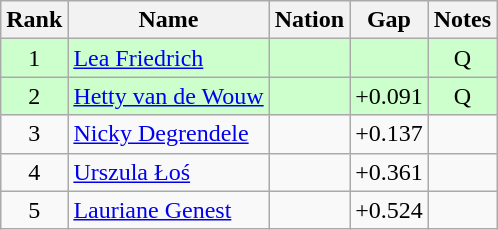<table class="wikitable sortable" style="text-align:center">
<tr>
<th>Rank</th>
<th>Name</th>
<th>Nation</th>
<th>Gap</th>
<th>Notes</th>
</tr>
<tr bgcolor=ccffcc>
<td>1</td>
<td align=left><a href='#'>Lea Friedrich</a></td>
<td align=left></td>
<td></td>
<td>Q</td>
</tr>
<tr bgcolor=ccffcc>
<td>2</td>
<td align=left><a href='#'>Hetty van de Wouw</a></td>
<td align=left></td>
<td>+0.091</td>
<td>Q</td>
</tr>
<tr>
<td>3</td>
<td align=left><a href='#'>Nicky Degrendele</a></td>
<td align=left></td>
<td>+0.137</td>
<td></td>
</tr>
<tr>
<td>4</td>
<td align=left><a href='#'>Urszula Łoś</a></td>
<td align=left></td>
<td>+0.361</td>
<td></td>
</tr>
<tr>
<td>5</td>
<td align=left><a href='#'>Lauriane Genest</a></td>
<td align=left></td>
<td>+0.524</td>
<td></td>
</tr>
</table>
